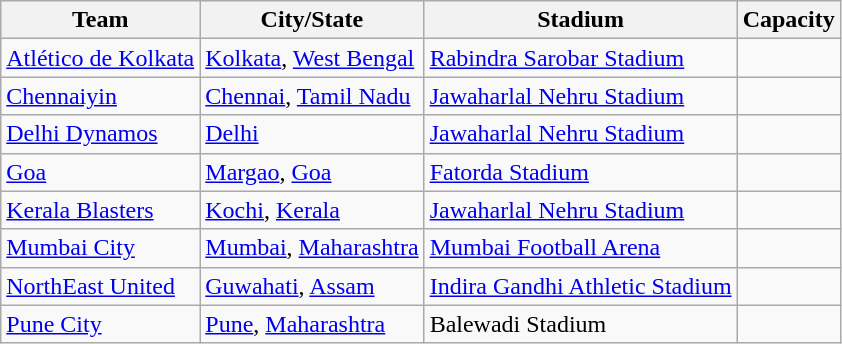<table class="wikitable sortable">
<tr>
<th>Team</th>
<th>City/State</th>
<th>Stadium</th>
<th>Capacity</th>
</tr>
<tr>
<td><a href='#'>Atlético de Kolkata</a></td>
<td><a href='#'>Kolkata</a>, <a href='#'>West Bengal</a></td>
<td><a href='#'>Rabindra Sarobar Stadium</a></td>
<td style="text-align:center"></td>
</tr>
<tr>
<td><a href='#'>Chennaiyin</a></td>
<td><a href='#'>Chennai</a>, <a href='#'>Tamil Nadu</a></td>
<td><a href='#'>Jawaharlal Nehru Stadium</a></td>
<td style="text-align:center"></td>
</tr>
<tr>
<td><a href='#'>Delhi Dynamos</a></td>
<td><a href='#'>Delhi</a></td>
<td><a href='#'>Jawaharlal Nehru Stadium</a></td>
<td style="text-align:center"></td>
</tr>
<tr>
<td><a href='#'>Goa</a></td>
<td><a href='#'>Margao</a>, <a href='#'>Goa</a></td>
<td><a href='#'>Fatorda Stadium</a></td>
<td style="text-align:center"></td>
</tr>
<tr>
<td><a href='#'>Kerala Blasters</a></td>
<td><a href='#'>Kochi</a>, <a href='#'>Kerala</a></td>
<td><a href='#'>Jawaharlal Nehru Stadium</a></td>
<td style="text-align:center"></td>
</tr>
<tr>
<td><a href='#'>Mumbai City</a></td>
<td><a href='#'>Mumbai</a>, <a href='#'>Maharashtra</a></td>
<td><a href='#'>Mumbai Football Arena</a></td>
<td style="text-align:center"></td>
</tr>
<tr>
<td><a href='#'>NorthEast United</a></td>
<td><a href='#'>Guwahati</a>, <a href='#'>Assam</a></td>
<td><a href='#'>Indira Gandhi Athletic Stadium</a></td>
<td style="text-align:center"></td>
</tr>
<tr>
<td><a href='#'>Pune City</a></td>
<td><a href='#'>Pune</a>, <a href='#'>Maharashtra</a></td>
<td>Balewadi Stadium</td>
<td style="text-align:center"></td>
</tr>
</table>
